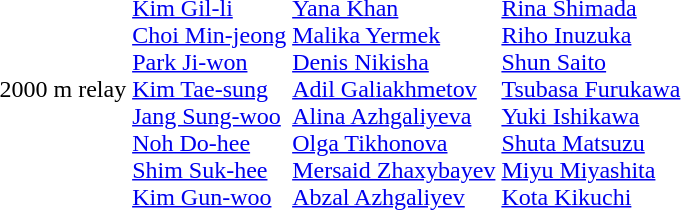<table>
<tr>
<td>2000 m relay<br></td>
<td><br><a href='#'>Kim Gil-li</a><br><a href='#'>Choi Min-jeong</a><br><a href='#'>Park Ji-won</a><br><a href='#'>Kim Tae-sung</a><br><a href='#'>Jang Sung-woo</a><br><a href='#'>Noh Do-hee</a><br><a href='#'>Shim Suk-hee</a><br><a href='#'>Kim Gun-woo</a></td>
<td><br><a href='#'>Yana Khan</a><br><a href='#'>Malika Yermek</a><br><a href='#'>Denis Nikisha</a><br><a href='#'>Adil Galiakhmetov</a><br><a href='#'>Alina Azhgaliyeva</a><br><a href='#'>Olga Tikhonova</a><br><a href='#'>Mersaid Zhaxybayev</a><br><a href='#'>Abzal Azhgaliyev</a></td>
<td><br><a href='#'>Rina Shimada</a><br><a href='#'>Riho Inuzuka</a><br><a href='#'>Shun Saito</a><br><a href='#'>Tsubasa Furukawa</a><br><a href='#'>Yuki Ishikawa</a><br><a href='#'>Shuta Matsuzu</a><br><a href='#'>Miyu Miyashita</a><br><a href='#'>Kota Kikuchi</a></td>
</tr>
</table>
